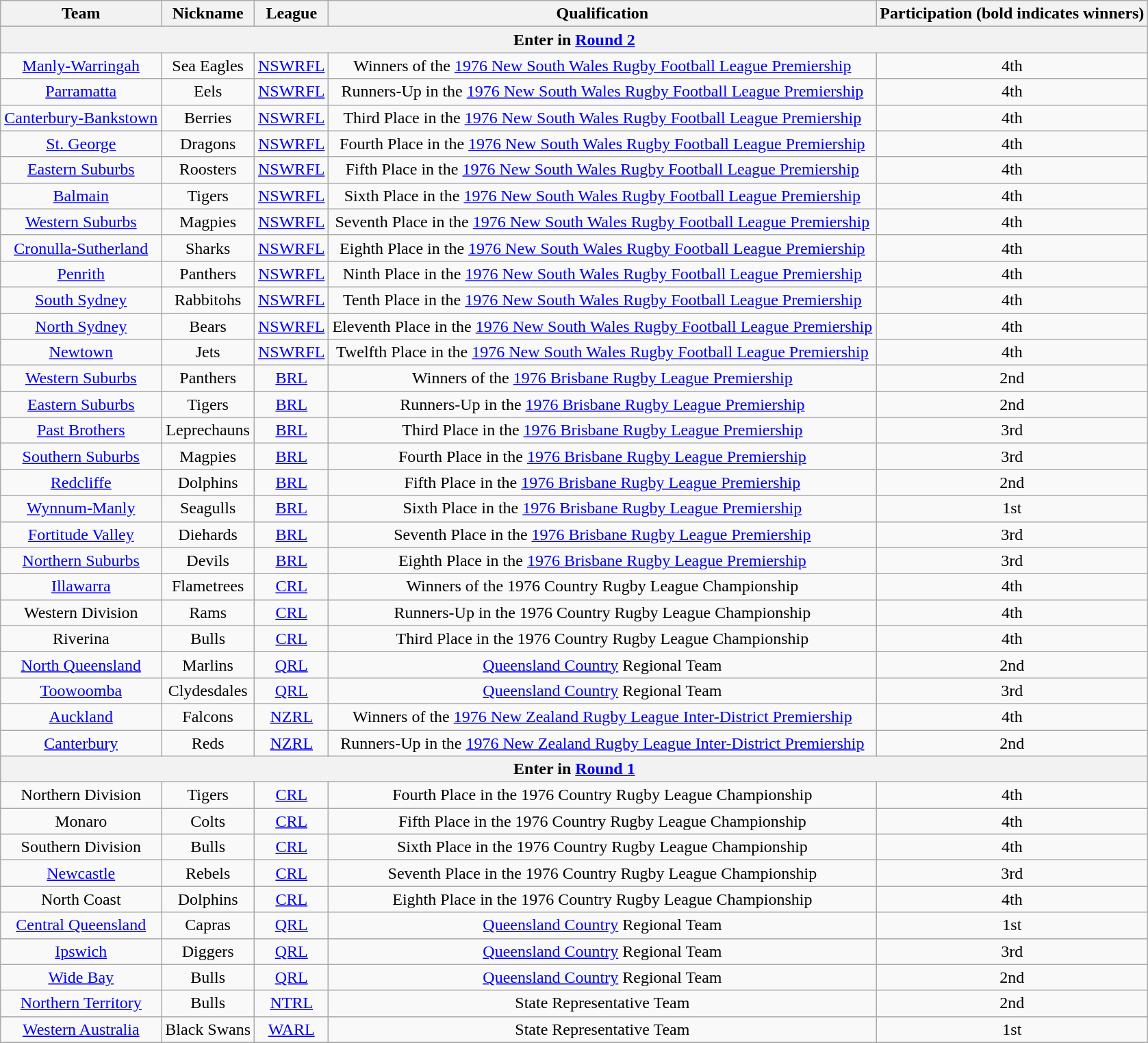<table class="wikitable" style="text-align:center">
<tr>
<th>Team</th>
<th>Nickname</th>
<th>League</th>
<th>Qualification</th>
<th>Participation (bold indicates winners)</th>
</tr>
<tr>
<th colspan=5>Enter in <a href='#'>Round 2</a></th>
</tr>
<tr>
<td><a href='#'>Manly-Warringah</a></td>
<td>Sea Eagles</td>
<td><a href='#'>NSWRFL</a></td>
<td>Winners of the <a href='#'>1976 New South Wales Rugby Football League Premiership</a></td>
<td>4th </td>
</tr>
<tr>
<td><a href='#'>Parramatta</a></td>
<td>Eels</td>
<td><a href='#'>NSWRFL</a></td>
<td>Runners-Up in the <a href='#'>1976 New South Wales Rugby Football League Premiership</a></td>
<td>4th </td>
</tr>
<tr>
<td><a href='#'>Canterbury-Bankstown</a></td>
<td>Berries</td>
<td><a href='#'>NSWRFL</a></td>
<td>Third Place in the <a href='#'>1976 New South Wales Rugby Football League Premiership</a></td>
<td>4th </td>
</tr>
<tr>
<td><a href='#'>St. George</a></td>
<td>Dragons</td>
<td><a href='#'>NSWRFL</a></td>
<td>Fourth Place in the <a href='#'>1976 New South Wales Rugby Football League Premiership</a></td>
<td>4th </td>
</tr>
<tr>
<td><a href='#'>Eastern Suburbs</a></td>
<td>Roosters</td>
<td><a href='#'>NSWRFL</a></td>
<td>Fifth Place in the <a href='#'>1976 New South Wales Rugby Football League Premiership</a></td>
<td>4th </td>
</tr>
<tr>
<td><a href='#'>Balmain</a></td>
<td>Tigers</td>
<td><a href='#'>NSWRFL</a></td>
<td>Sixth Place in the <a href='#'>1976 New South Wales Rugby Football League Premiership</a></td>
<td>4th </td>
</tr>
<tr>
<td><a href='#'>Western Suburbs</a></td>
<td>Magpies</td>
<td><a href='#'>NSWRFL</a></td>
<td>Seventh Place in the <a href='#'>1976 New South Wales Rugby Football League Premiership</a></td>
<td>4th </td>
</tr>
<tr>
<td><a href='#'>Cronulla-Sutherland</a></td>
<td>Sharks</td>
<td><a href='#'>NSWRFL</a></td>
<td>Eighth Place in the <a href='#'>1976 New South Wales Rugby Football League Premiership</a></td>
<td>4th </td>
</tr>
<tr>
<td><a href='#'>Penrith</a></td>
<td>Panthers</td>
<td><a href='#'>NSWRFL</a></td>
<td>Ninth Place in the <a href='#'>1976 New South Wales Rugby Football League Premiership</a></td>
<td>4th </td>
</tr>
<tr>
<td><a href='#'>South Sydney</a></td>
<td>Rabbitohs</td>
<td><a href='#'>NSWRFL</a></td>
<td>Tenth Place in the <a href='#'>1976 New South Wales Rugby Football League Premiership</a></td>
<td>4th </td>
</tr>
<tr>
<td><a href='#'>North Sydney</a></td>
<td>Bears</td>
<td><a href='#'>NSWRFL</a></td>
<td>Eleventh Place in the <a href='#'>1976 New South Wales Rugby Football League Premiership</a></td>
<td>4th </td>
</tr>
<tr>
<td><a href='#'>Newtown</a></td>
<td>Jets</td>
<td><a href='#'>NSWRFL</a></td>
<td>Twelfth Place in the <a href='#'>1976 New South Wales Rugby Football League Premiership</a></td>
<td>4th </td>
</tr>
<tr>
<td><a href='#'>Western Suburbs</a></td>
<td>Panthers</td>
<td><a href='#'>BRL</a></td>
<td>Winners of the <a href='#'>1976 Brisbane Rugby League Premiership</a></td>
<td>2nd </td>
</tr>
<tr>
<td><a href='#'>Eastern Suburbs</a></td>
<td>Tigers</td>
<td><a href='#'>BRL</a></td>
<td>Runners-Up in the <a href='#'>1976 Brisbane Rugby League Premiership</a></td>
<td>2nd </td>
</tr>
<tr>
<td><a href='#'>Past Brothers</a></td>
<td>Leprechauns</td>
<td><a href='#'>BRL</a></td>
<td>Third Place in the <a href='#'>1976 Brisbane Rugby League Premiership</a></td>
<td>3rd </td>
</tr>
<tr>
<td><a href='#'>Southern Suburbs</a></td>
<td>Magpies</td>
<td><a href='#'>BRL</a></td>
<td>Fourth Place in the <a href='#'>1976 Brisbane Rugby League Premiership</a></td>
<td>3rd </td>
</tr>
<tr>
<td><a href='#'>Redcliffe</a></td>
<td>Dolphins</td>
<td><a href='#'>BRL</a></td>
<td>Fifth Place in the <a href='#'>1976 Brisbane Rugby League Premiership</a></td>
<td>2nd </td>
</tr>
<tr>
<td><a href='#'>Wynnum-Manly</a></td>
<td>Seagulls</td>
<td><a href='#'>BRL</a></td>
<td>Sixth Place in the <a href='#'>1976 Brisbane Rugby League Premiership</a></td>
<td>1st</td>
</tr>
<tr>
<td><a href='#'>Fortitude Valley</a></td>
<td>Diehards</td>
<td><a href='#'>BRL</a></td>
<td>Seventh Place in the <a href='#'>1976 Brisbane Rugby League Premiership</a></td>
<td>3rd </td>
</tr>
<tr>
<td><a href='#'>Northern Suburbs</a></td>
<td>Devils</td>
<td><a href='#'>BRL</a></td>
<td>Eighth Place in the <a href='#'>1976 Brisbane Rugby League Premiership</a></td>
<td>3rd </td>
</tr>
<tr>
<td><a href='#'>Illawarra</a></td>
<td>Flametrees</td>
<td><a href='#'>CRL</a></td>
<td>Winners of the 1976 Country Rugby League Championship</td>
<td>4th </td>
</tr>
<tr>
<td>Western Division</td>
<td>Rams</td>
<td><a href='#'>CRL</a></td>
<td>Runners-Up in the 1976 Country Rugby League Championship</td>
<td>4th </td>
</tr>
<tr>
<td>Riverina</td>
<td>Bulls</td>
<td><a href='#'>CRL</a></td>
<td>Third Place in the 1976 Country Rugby League Championship</td>
<td>4th </td>
</tr>
<tr>
<td><a href='#'>North Queensland</a></td>
<td>Marlins</td>
<td><a href='#'>QRL</a></td>
<td><a href='#'>Queensland Country</a> Regional Team</td>
<td>2nd </td>
</tr>
<tr>
<td><a href='#'>Toowoomba</a></td>
<td>Clydesdales</td>
<td><a href='#'>QRL</a></td>
<td><a href='#'>Queensland Country</a> Regional Team</td>
<td>3rd </td>
</tr>
<tr>
<td><a href='#'>Auckland</a></td>
<td>Falcons</td>
<td><a href='#'>NZRL</a></td>
<td>Winners of the <a href='#'>1976 New Zealand Rugby League Inter-District Premiership</a></td>
<td>4th </td>
</tr>
<tr>
<td><a href='#'>Canterbury</a></td>
<td>Reds</td>
<td><a href='#'>NZRL</a></td>
<td>Runners-Up in the <a href='#'>1976 New Zealand Rugby League Inter-District Premiership</a></td>
<td>2nd </td>
</tr>
<tr>
<th colspan=5>Enter in <a href='#'>Round 1</a></th>
</tr>
<tr>
<td>Northern Division</td>
<td>Tigers</td>
<td><a href='#'>CRL</a></td>
<td>Fourth Place in the 1976 Country Rugby League Championship</td>
<td>4th </td>
</tr>
<tr>
<td>Monaro</td>
<td>Colts</td>
<td><a href='#'>CRL</a></td>
<td>Fifth Place in the 1976 Country Rugby League Championship</td>
<td>4th </td>
</tr>
<tr>
<td>Southern Division</td>
<td>Bulls</td>
<td><a href='#'>CRL</a></td>
<td>Sixth Place in the 1976 Country Rugby League Championship</td>
<td>4th </td>
</tr>
<tr>
<td><a href='#'>Newcastle</a></td>
<td>Rebels</td>
<td><a href='#'>CRL</a></td>
<td>Seventh Place in the 1976 Country Rugby League Championship</td>
<td>3rd </td>
</tr>
<tr>
<td>North Coast</td>
<td>Dolphins</td>
<td><a href='#'>CRL</a></td>
<td>Eighth Place in the 1976 Country Rugby League Championship</td>
<td>4th </td>
</tr>
<tr>
<td><a href='#'>Central Queensland</a></td>
<td>Capras</td>
<td><a href='#'>QRL</a></td>
<td><a href='#'>Queensland Country</a> Regional Team</td>
<td>1st</td>
</tr>
<tr>
<td><a href='#'>Ipswich</a></td>
<td>Diggers</td>
<td><a href='#'>QRL</a></td>
<td><a href='#'>Queensland Country</a> Regional Team</td>
<td>3rd </td>
</tr>
<tr>
<td><a href='#'>Wide Bay</a></td>
<td>Bulls</td>
<td><a href='#'>QRL</a></td>
<td><a href='#'>Queensland Country</a> Regional Team</td>
<td>2nd </td>
</tr>
<tr>
<td><a href='#'>Northern Territory</a></td>
<td>Bulls</td>
<td><a href='#'>NTRL</a></td>
<td>State Representative Team</td>
<td>2nd </td>
</tr>
<tr>
<td><a href='#'>Western Australia</a></td>
<td>Black Swans</td>
<td><a href='#'>WARL</a></td>
<td>State Representative Team</td>
<td>1st</td>
</tr>
<tr>
</tr>
</table>
